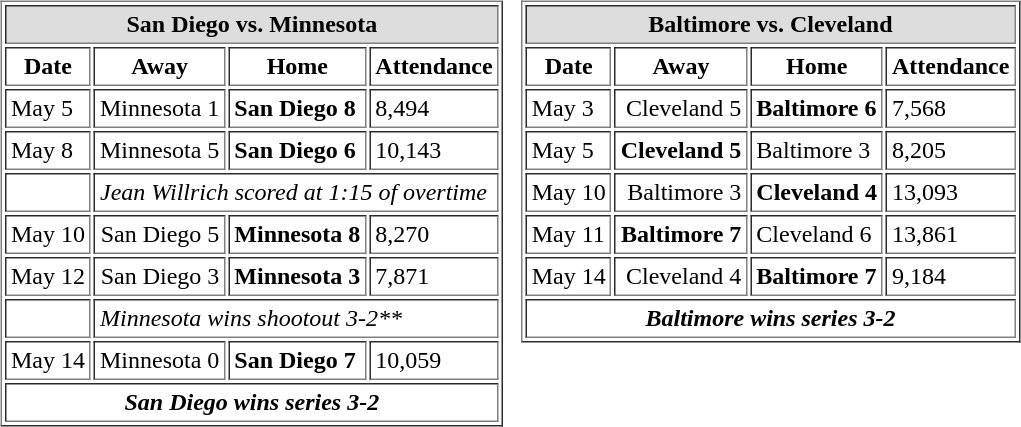<table cellspacing="10">
<tr>
<td valign="top"><br><table cellpadding="3" border="1">
<tr>
<th bgcolor="#DDDDDD" align="center" colspan="4">San Diego vs. Minnesota</th>
</tr>
<tr>
<th>Date</th>
<th>Away</th>
<th>Home</th>
<th>Attendance</th>
</tr>
<tr>
<td>May 5</td>
<td align="right">Minnesota 1</td>
<td><strong>San Diego 8</strong></td>
<td>8,494</td>
</tr>
<tr>
<td>May 8</td>
<td align="right">Minnesota 5</td>
<td><strong>San Diego 6</strong></td>
<td>10,143</td>
</tr>
<tr>
<td></td>
<td align="left" colspan="4"><em>Jean Willrich scored at 1:15 of overtime</em></td>
</tr>
<tr>
<td>May 10</td>
<td align="right">San Diego 5</td>
<td><strong>Minnesota 8</strong></td>
<td>8,270</td>
</tr>
<tr>
<td>May 12</td>
<td align="right">San Diego 3</td>
<td><strong>Minnesota 3</strong></td>
<td>7,871</td>
</tr>
<tr>
<td></td>
<td align="left" colspan="4"><em>Minnesota wins shootout 3-2**</em></td>
</tr>
<tr>
<td>May 14</td>
<td align="right">Minnesota 0</td>
<td><strong>San Diego 7</strong></td>
<td>10,059</td>
</tr>
<tr>
<td align="center" colspan="4"><strong><em>San Diego wins series 3-2</em></strong></td>
</tr>
</table>
</td>
<td valign="top"><br><table cellpadding="3" border="1">
<tr>
<th bgcolor="#DDDDDD" align="center" colspan="4">Baltimore vs. Cleveland</th>
</tr>
<tr>
<th>Date</th>
<th>Away</th>
<th>Home</th>
<th>Attendance</th>
</tr>
<tr>
<td>May 3</td>
<td align="right">Cleveland 5</td>
<td><strong>Baltimore 6</strong></td>
<td>7,568</td>
</tr>
<tr>
<td>May 5</td>
<td align="right"><strong>Cleveland 5</strong></td>
<td>Baltimore 3</td>
<td>8,205</td>
</tr>
<tr>
<td>May 10</td>
<td align="right">Baltimore 3</td>
<td><strong>Cleveland 4</strong></td>
<td>13,093</td>
</tr>
<tr>
<td>May 11</td>
<td align="right"><strong>Baltimore 7</strong></td>
<td>Cleveland 6</td>
<td>13,861</td>
</tr>
<tr>
<td>May 14</td>
<td align="right">Cleveland 4</td>
<td><strong>Baltimore 7</strong></td>
<td>9,184</td>
</tr>
<tr>
<td align="center" colspan="4"><strong><em>Baltimore wins series 3-2</em></strong></td>
</tr>
</table>
</td>
</tr>
</table>
